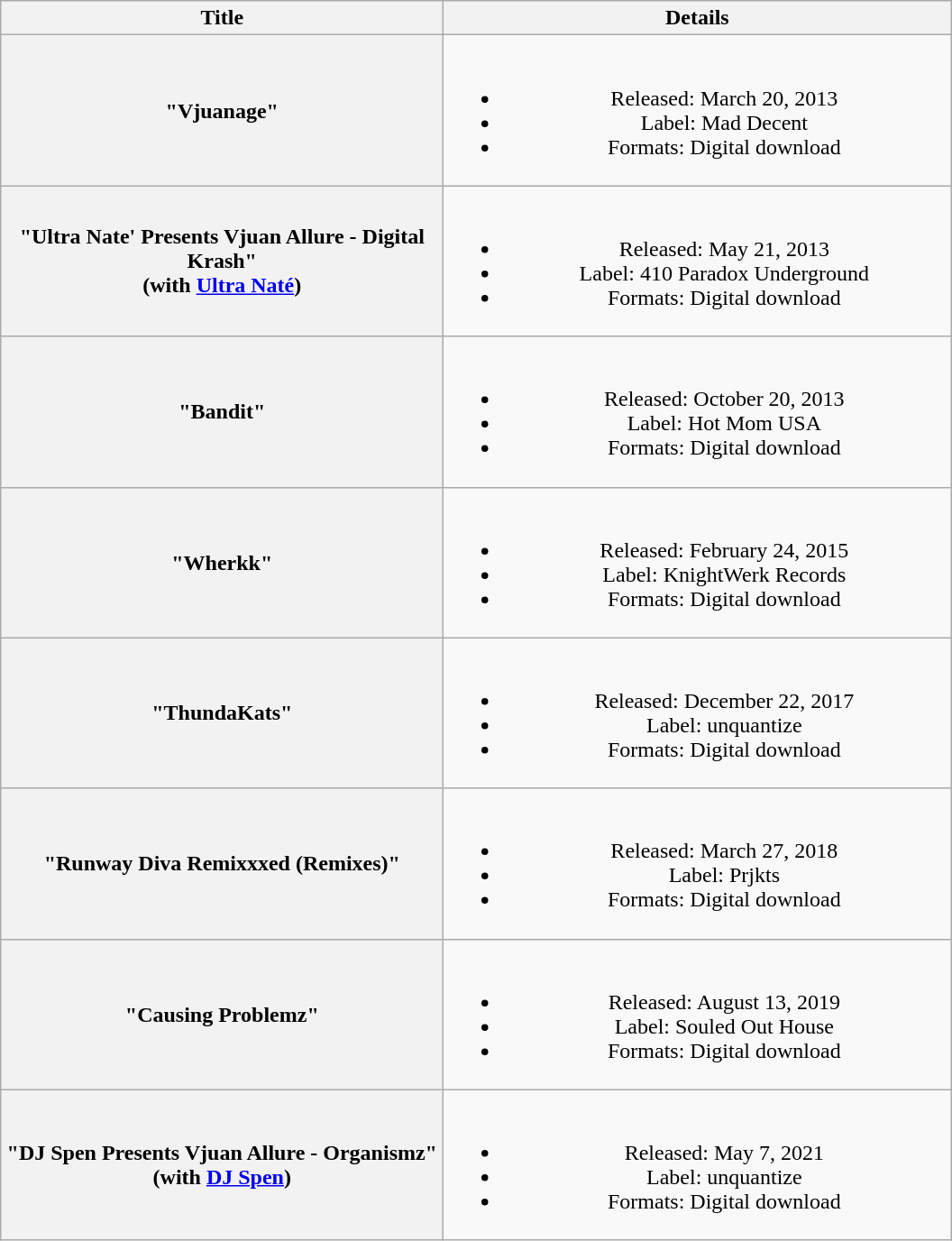<table class="wikitable plainrowheaders" style="text-align:center;">
<tr>
<th scope="col" style="width:20em;">Title</th>
<th scope="col" style="width:23em;">Details</th>
</tr>
<tr>
<th scope="row">"Vjuanage" </th>
<td><br><ul><li>Released: March 20, 2013</li><li>Label: Mad Decent</li><li>Formats: Digital download</li></ul></td>
</tr>
<tr>
<th scope="row">"Ultra Nate' Presents Vjuan Allure - Digital Krash" <br><span>(with <a href='#'>Ultra Naté</a>)</span></th>
<td><br><ul><li>Released: May 21, 2013</li><li>Label: 410 Paradox Underground</li><li>Formats: Digital download</li></ul></td>
</tr>
<tr>
<th scope="row">"Bandit" </th>
<td><br><ul><li>Released: October 20, 2013</li><li>Label: Hot Mom USA</li><li>Formats: Digital download</li></ul></td>
</tr>
<tr>
<th scope="row">"Wherkk" </th>
<td><br><ul><li>Released: February 24, 2015</li><li>Label: KnightWerk Records</li><li>Formats: Digital download</li></ul></td>
</tr>
<tr>
<th scope="row">"ThundaKats" </th>
<td><br><ul><li>Released: December 22, 2017</li><li>Label: unquantize</li><li>Formats: Digital download</li></ul></td>
</tr>
<tr>
<th scope="row">"Runway Diva Remixxxed (Remixes)" </th>
<td><br><ul><li>Released: March 27, 2018</li><li>Label: Prjkts</li><li>Formats: Digital download</li></ul></td>
</tr>
<tr>
<th scope="row">"Causing Problemz" </th>
<td><br><ul><li>Released: August 13, 2019</li><li>Label: Souled Out House</li><li>Formats: Digital download</li></ul></td>
</tr>
<tr>
<th scope="row">"DJ Spen Presents Vjuan Allure - Organismz" <br><span>(with <a href='#'>DJ Spen</a>)</span></th>
<td><br><ul><li>Released: May 7, 2021</li><li>Label: unquantize</li><li>Formats: Digital download</li></ul></td>
</tr>
</table>
